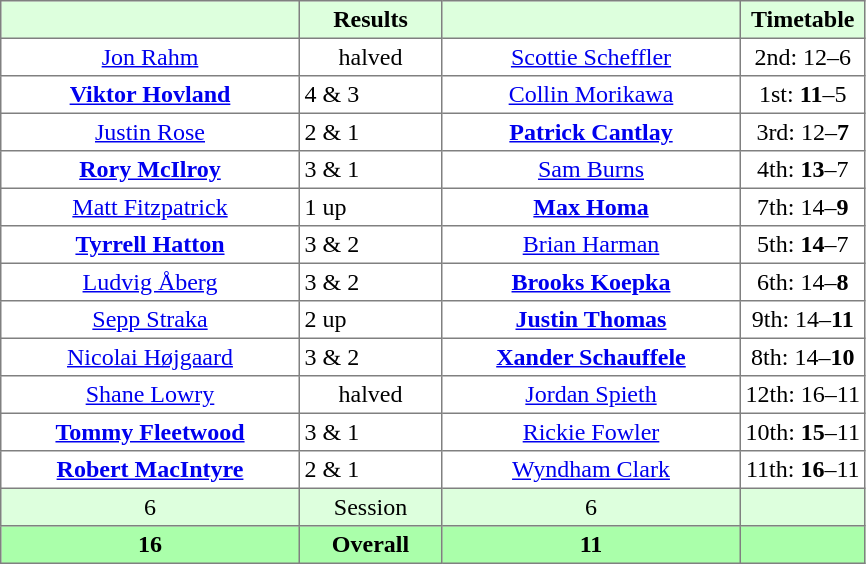<table border="1" cellpadding="3" style="border-collapse: collapse; text-align:center;">
<tr style="background:#dfd;">
<th style="width:12em;"></th>
<th style="width:5.5em;">Results</th>
<th style="width:12em;"></th>
<th>Timetable</th>
</tr>
<tr>
<td><a href='#'>Jon Rahm</a></td>
<td>halved</td>
<td><a href='#'>Scottie Scheffler</a></td>
<td>2nd: 12–6</td>
</tr>
<tr>
<td><strong><a href='#'>Viktor Hovland</a></strong></td>
<td align=left> 4 & 3</td>
<td><a href='#'>Collin Morikawa</a></td>
<td>1st: <strong>11</strong>–5</td>
</tr>
<tr>
<td><a href='#'>Justin Rose</a></td>
<td align=left> 2 & 1</td>
<td><strong><a href='#'>Patrick Cantlay</a> </strong></td>
<td>3rd: 12–<strong>7</strong></td>
</tr>
<tr>
<td><strong><a href='#'>Rory McIlroy</a></strong></td>
<td align=left> 3 & 1</td>
<td><a href='#'>Sam Burns</a></td>
<td>4th: <strong>13</strong>–7</td>
</tr>
<tr>
<td><a href='#'>Matt Fitzpatrick</a></td>
<td align=left> 1 up</td>
<td><strong><a href='#'>Max Homa</a></strong></td>
<td>7th: 14–<strong>9</strong></td>
</tr>
<tr>
<td><strong><a href='#'>Tyrrell Hatton</a></strong></td>
<td align=left> 3 & 2</td>
<td><a href='#'>Brian Harman</a></td>
<td>5th: <strong>14</strong>–7</td>
</tr>
<tr>
<td><a href='#'>Ludvig Åberg</a></td>
<td align=left> 3 & 2</td>
<td><strong><a href='#'>Brooks Koepka</a></strong></td>
<td>6th: 14–<strong>8</strong></td>
</tr>
<tr>
<td><a href='#'>Sepp Straka</a></td>
<td align=left> 2 up</td>
<td><strong><a href='#'>Justin Thomas</a></strong></td>
<td>9th: 14–<strong>11</strong></td>
</tr>
<tr>
<td><a href='#'>Nicolai Højgaard</a></td>
<td align=left> 3 & 2</td>
<td><strong><a href='#'>Xander Schauffele</a></strong></td>
<td>8th: 14–<strong>10</strong></td>
</tr>
<tr>
<td><a href='#'>Shane Lowry</a></td>
<td>halved</td>
<td><a href='#'>Jordan Spieth</a></td>
<td>12th: 16–11</td>
</tr>
<tr>
<td><strong><a href='#'>Tommy Fleetwood</a></strong></td>
<td align=left> 3 & 1</td>
<td><a href='#'>Rickie Fowler</a></td>
<td>10th: <strong>15</strong>–11</td>
</tr>
<tr>
<td><strong><a href='#'>Robert MacIntyre</a></strong></td>
<td align=left> 2 & 1</td>
<td><a href='#'>Wyndham Clark</a></td>
<td>11th: <strong>16</strong>–11</td>
</tr>
<tr style="background:#dfd;">
<td>6</td>
<td>Session</td>
<td>6</td>
<td></td>
</tr>
<tr style="background:#afa;">
<th><strong>16</strong></th>
<th>Overall</th>
<th>11</th>
<th></th>
</tr>
</table>
